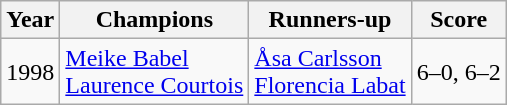<table class="wikitable">
<tr>
<th>Year</th>
<th>Champions</th>
<th>Runners-up</th>
<th>Score</th>
</tr>
<tr>
<td>1998</td>
<td> <a href='#'>Meike Babel</a> <br>  <a href='#'>Laurence Courtois</a></td>
<td> <a href='#'>Åsa Carlsson</a> <br>  <a href='#'>Florencia Labat</a></td>
<td>6–0, 6–2</td>
</tr>
</table>
